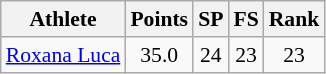<table class="wikitable" border="1" style="font-size:90%">
<tr>
<th>Athlete</th>
<th>Points</th>
<th>SP</th>
<th>FS</th>
<th>Rank</th>
</tr>
<tr align=center>
<td align=left><a href='#'>Roxana Luca</a></td>
<td>35.0</td>
<td>24</td>
<td>23</td>
<td>23</td>
</tr>
</table>
